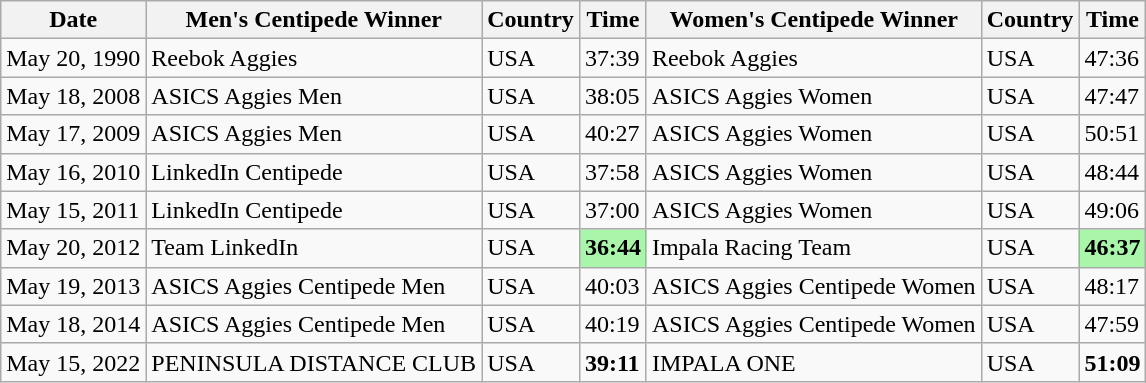<table class="wikitable sortable">
<tr>
<th>Date</th>
<th>Men's Centipede Winner</th>
<th>Country</th>
<th>Time</th>
<th>Women's Centipede Winner</th>
<th>Country</th>
<th>Time</th>
</tr>
<tr>
<td>May 20, 1990</td>
<td>Reebok Aggies</td>
<td>USA</td>
<td>37:39</td>
<td>Reebok Aggies</td>
<td>USA</td>
<td>47:36</td>
</tr>
<tr>
<td>May 18, 2008</td>
<td>ASICS Aggies Men</td>
<td>USA</td>
<td>38:05</td>
<td>ASICS Aggies Women</td>
<td>USA</td>
<td>47:47</td>
</tr>
<tr>
<td>May 17, 2009</td>
<td>ASICS Aggies Men</td>
<td>USA</td>
<td>40:27</td>
<td>ASICS Aggies Women</td>
<td>USA</td>
<td>50:51</td>
</tr>
<tr>
<td>May 16, 2010</td>
<td>LinkedIn Centipede</td>
<td>USA</td>
<td>37:58</td>
<td>ASICS Aggies Women</td>
<td>USA</td>
<td>48:44</td>
</tr>
<tr>
<td>May 15, 2011</td>
<td>LinkedIn Centipede</td>
<td>USA</td>
<td>37:00</td>
<td>ASICS Aggies Women</td>
<td>USA</td>
<td>49:06</td>
</tr>
<tr>
<td>May 20, 2012</td>
<td>Team LinkedIn</td>
<td>USA</td>
<td style="background:#a9f5a9;"><strong>36:44</strong></td>
<td>Impala Racing Team</td>
<td>USA</td>
<td style="background:#a9f5a9;"><strong>46:37</strong></td>
</tr>
<tr>
<td>May 19, 2013</td>
<td>ASICS Aggies Centipede Men</td>
<td>USA</td>
<td>40:03</td>
<td>ASICS Aggies Centipede Women</td>
<td>USA</td>
<td>48:17</td>
</tr>
<tr>
<td>May 18, 2014</td>
<td>ASICS Aggies Centipede Men</td>
<td>USA</td>
<td>40:19</td>
<td>ASICS Aggies Centipede Women</td>
<td>USA</td>
<td>47:59</td>
</tr>
<tr>
<td>May 15, 2022</td>
<td>PENINSULA DISTANCE CLUB</td>
<td>USA</td>
<td><strong>39:11</strong></td>
<td>IMPALA ONE</td>
<td>USA</td>
<td><strong>51:09</strong></td>
</tr>
</table>
